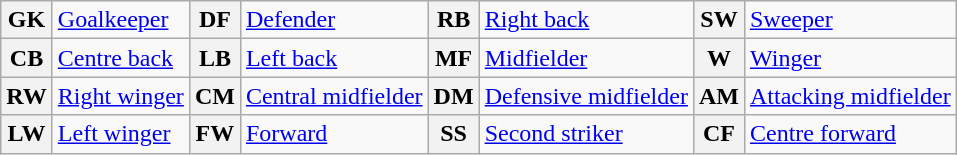<table class="wikitable">
<tr>
<th>GK</th>
<td><a href='#'>Goalkeeper</a></td>
<th>DF</th>
<td><a href='#'>Defender</a></td>
<th>RB</th>
<td><a href='#'>Right back</a></td>
<th>SW</th>
<td><a href='#'>Sweeper</a></td>
</tr>
<tr>
<th>CB</th>
<td><a href='#'>Centre back</a></td>
<th>LB</th>
<td><a href='#'>Left back</a></td>
<th>MF</th>
<td><a href='#'>Midfielder</a></td>
<th>W</th>
<td><a href='#'>Winger</a></td>
</tr>
<tr>
<th>RW</th>
<td><a href='#'>Right winger</a></td>
<th>CM</th>
<td><a href='#'>Central midfielder</a></td>
<th>DM</th>
<td><a href='#'>Defensive midfielder</a></td>
<th>AM</th>
<td><a href='#'>Attacking midfielder</a></td>
</tr>
<tr>
<th>LW</th>
<td><a href='#'>Left winger</a></td>
<th>FW</th>
<td><a href='#'>Forward</a></td>
<th>SS</th>
<td><a href='#'>Second striker</a></td>
<th>CF</th>
<td><a href='#'>Centre forward</a></td>
</tr>
</table>
